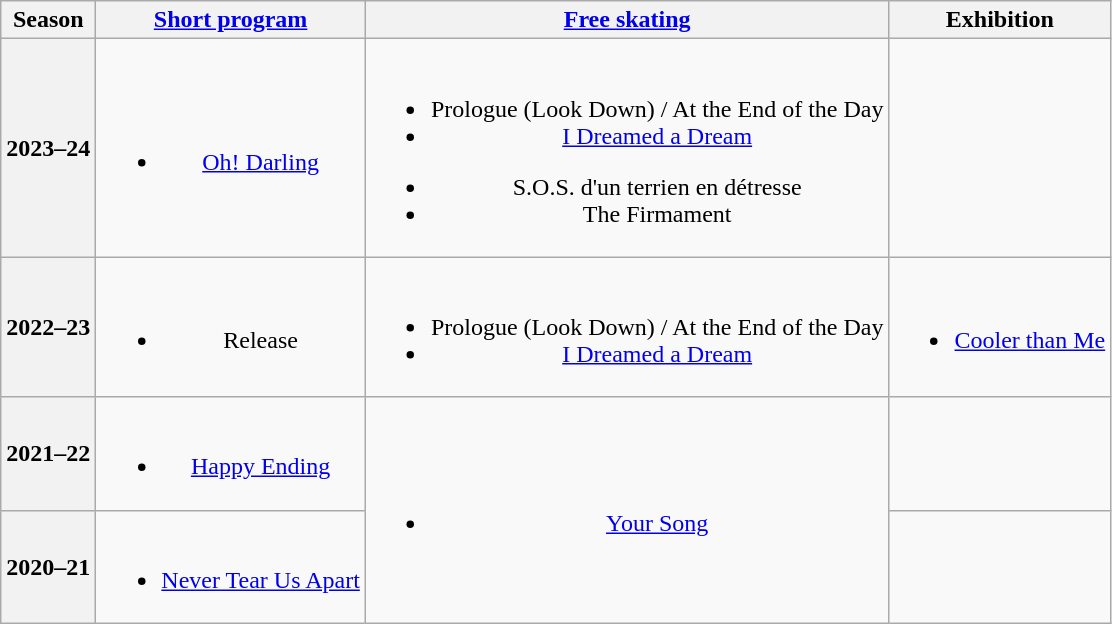<table class="wikitable" style="text-align:center">
<tr>
<th>Season</th>
<th><a href='#'>Short program</a></th>
<th><a href='#'>Free skating</a></th>
<th>Exhibition</th>
</tr>
<tr>
<th>2023–24 <br> </th>
<td><br><ul><li><a href='#'>Oh! Darling</a> <br> </li></ul></td>
<td><br><ul><li>Prologue (Look Down) / At the End of the Day <br> </li><li><a href='#'>I Dreamed a Dream</a> <br> </li></ul><ul><li>S.O.S. d'un terrien en détresse <br> </li><li>The Firmament <br></li></ul></td>
<td></td>
</tr>
<tr>
<th>2022–23 <br> </th>
<td><br><ul><li>Release <br> </li></ul></td>
<td><br><ul><li>Prologue (Look Down) / At the End of the Day <br> </li><li><a href='#'>I Dreamed a Dream</a> <br> </li></ul></td>
<td><br><ul><li><a href='#'>Cooler than Me</a> <br></li></ul></td>
</tr>
<tr>
<th>2021–22 <br> </th>
<td><br><ul><li><a href='#'>Happy Ending</a> <br> </li></ul></td>
<td rowspan=2><br><ul><li><a href='#'>Your Song</a> <br> </li></ul></td>
<td></td>
</tr>
<tr>
<th>2020–21 <br></th>
<td><br><ul><li><a href='#'>Never Tear Us Apart</a> <br> </li></ul></td>
<td></td>
</tr>
</table>
